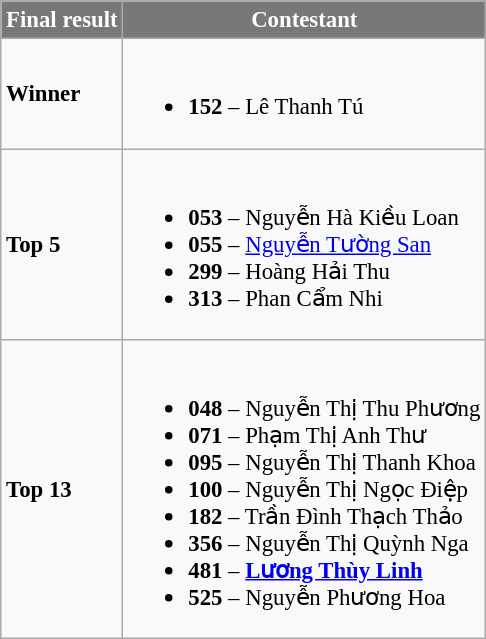<table class="wikitable sortable" style="font-size: 95%;">
<tr>
<th style="background-color:#787878;color:#FFFFFF;">Final result</th>
<th style="background-color:#787878;color:#FFFFFF;">Contestant</th>
</tr>
<tr>
<td><strong>Winner</strong></td>
<td><br><ul><li><strong>152</strong> – Lê Thanh Tú</li></ul></td>
</tr>
<tr>
<td><strong>Top 5</strong></td>
<td><br><ul><li><strong>053</strong> – Nguyễn Hà Kiều Loan</li><li><strong>055</strong> – <a href='#'>Nguyễn Tường San</a></li><li><strong>299</strong> – Hoàng Hải Thu</li><li><strong>313</strong> – Phan Cẩm Nhi</li></ul></td>
</tr>
<tr>
<td><strong>Top 13</strong></td>
<td><br><ul><li><strong>048</strong> – Nguyễn Thị Thu Phương</li><li><strong>071</strong> – Phạm Thị Anh Thư</li><li><strong>095</strong> – Nguyễn Thị Thanh Khoa</li><li><strong>100</strong> – Nguyễn Thị Ngọc Điệp</li><li><strong>182</strong> – Trần Đình Thạch Thảo</li><li><strong>356</strong> – Nguyễn Thị Quỳnh Nga</li><li><strong>481</strong> – <strong><a href='#'>Lương Thùy Linh</a></strong></li><li><strong>525</strong> – Nguyễn Phương Hoa</li></ul></td>
</tr>
</table>
